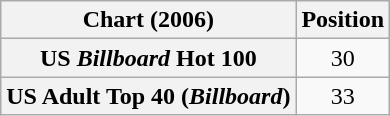<table class="wikitable plainrowheaders" style="text-align:center">
<tr>
<th scope="col">Chart (2006)</th>
<th scope="col">Position</th>
</tr>
<tr>
<th scope="row">US <em>Billboard</em> Hot 100</th>
<td>30</td>
</tr>
<tr>
<th scope="row">US Adult Top 40 (<em>Billboard</em>)</th>
<td>33</td>
</tr>
</table>
